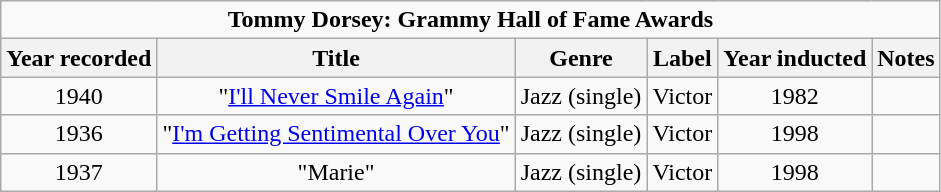<table class=wikitable>
<tr>
<td colspan="6" style="text-align:center;"><strong>Tommy Dorsey: Grammy Hall of Fame Awards</strong></td>
</tr>
<tr>
<th>Year recorded</th>
<th>Title</th>
<th>Genre</th>
<th>Label</th>
<th>Year inducted</th>
<th>Notes</th>
</tr>
<tr align=center>
<td>1940</td>
<td>"<a href='#'>I'll Never Smile Again</a>"</td>
<td>Jazz (single)</td>
<td>Victor</td>
<td>1982</td>
<td></td>
</tr>
<tr align=center>
<td>1936</td>
<td>"<a href='#'>I'm Getting Sentimental Over You</a>"</td>
<td>Jazz (single)</td>
<td>Victor</td>
<td>1998</td>
<td></td>
</tr>
<tr align=center>
<td>1937</td>
<td>"Marie"</td>
<td>Jazz (single)</td>
<td>Victor</td>
<td>1998</td>
<td></td>
</tr>
</table>
